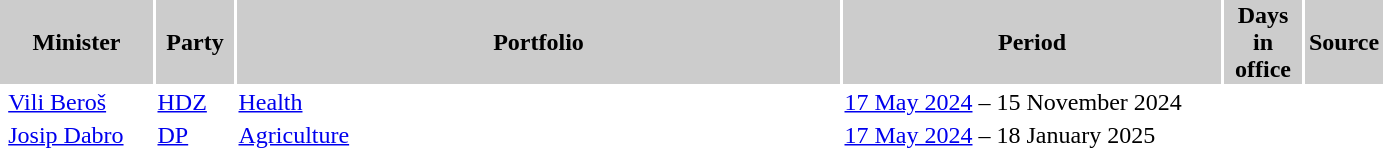<table>
<tr>
<th colspan="2" style="background:#ccc;" width="100">Minister</th>
<th style="background:#ccc;" width="50">Party</th>
<th style="background:#ccc;" width="400">Portfolio</th>
<th style="background:#ccc;" width="250">Period</th>
<th style="background:#ccc;" width="50">Days in office</th>
<th style="background:#ccc;" width="50">Source</th>
</tr>
<tr>
<td></td>
<td><a href='#'>Vili Beroš</a></td>
<td><a href='#'>HDZ</a></td>
<td><a href='#'>Health</a></td>
<td><a href='#'>17 May 2024</a> – 15 November 2024</td>
<td></td>
</tr>
<tr>
<td></td>
<td><a href='#'>Josip Dabro</a></td>
<td><a href='#'>DP</a></td>
<td><a href='#'>Agriculture</a></td>
<td><a href='#'>17 May 2024</a> – 18 January 2025</td>
<td></td>
</tr>
</table>
